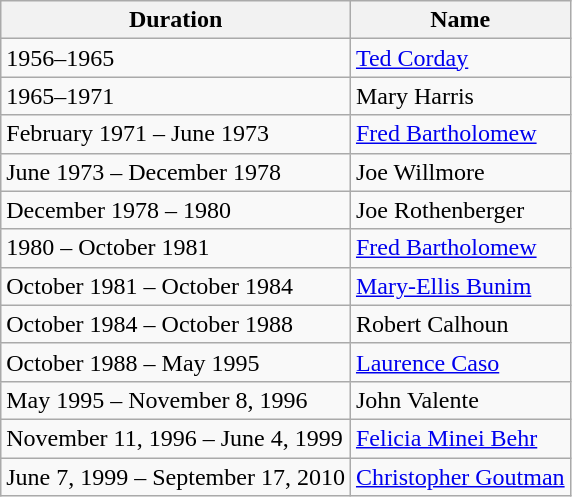<table class="wikitable">
<tr ">
<th>Duration</th>
<th>Name</th>
</tr>
<tr>
<td>1956–1965</td>
<td><a href='#'>Ted Corday</a></td>
</tr>
<tr>
<td>1965–1971</td>
<td>Mary Harris</td>
</tr>
<tr>
<td>February 1971 – June 1973</td>
<td><a href='#'>Fred Bartholomew</a></td>
</tr>
<tr>
<td>June 1973 – December 1978</td>
<td>Joe Willmore</td>
</tr>
<tr>
<td>December 1978 – 1980</td>
<td>Joe Rothenberger</td>
</tr>
<tr>
<td>1980 – October 1981</td>
<td><a href='#'>Fred Bartholomew</a></td>
</tr>
<tr>
<td>October 1981 – October 1984</td>
<td><a href='#'>Mary-Ellis Bunim</a></td>
</tr>
<tr>
<td>October 1984 – October 1988</td>
<td>Robert Calhoun</td>
</tr>
<tr>
<td>October 1988 – May 1995</td>
<td><a href='#'>Laurence Caso</a></td>
</tr>
<tr>
<td>May 1995 – November 8, 1996</td>
<td>John Valente</td>
</tr>
<tr>
<td>November 11, 1996 – June 4, 1999</td>
<td><a href='#'>Felicia Minei Behr</a></td>
</tr>
<tr>
<td>June 7, 1999 – September 17, 2010</td>
<td><a href='#'>Christopher Goutman</a></td>
</tr>
</table>
